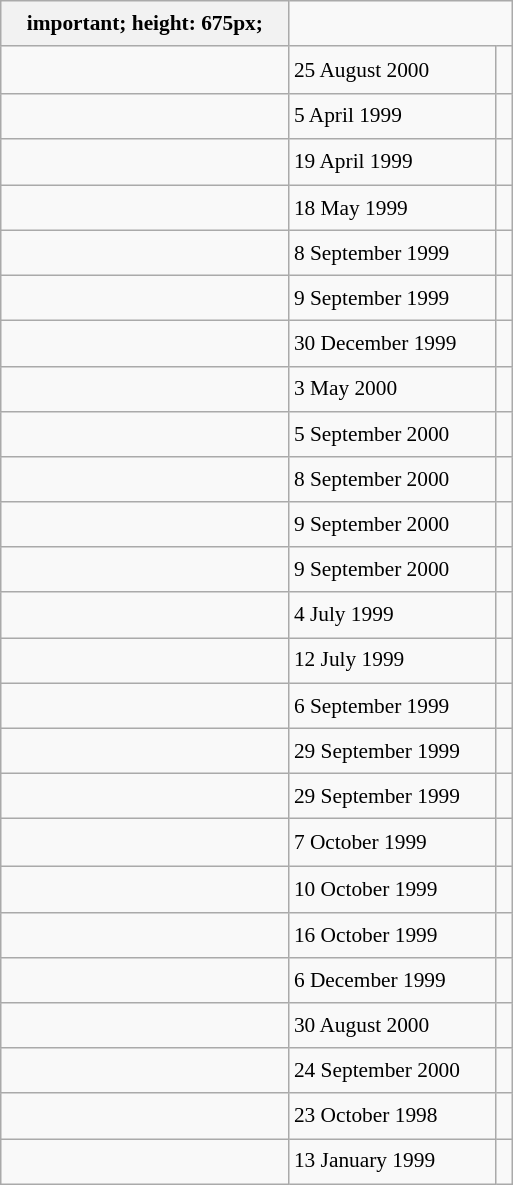<table class="wikitable" style="font-size: 89%; float: left; width: 24em; margin-right: 1em; line-height: 1.65em">
<tr>
<th>important; height: 675px;</th>
</tr>
<tr>
<td></td>
<td>25 August 2000</td>
<td><small></small> </td>
</tr>
<tr>
<td></td>
<td>5 April 1999</td>
<td><small></small></td>
</tr>
<tr>
<td></td>
<td>19 April 1999</td>
<td><small></small> </td>
</tr>
<tr>
<td></td>
<td>18 May 1999</td>
<td><small></small></td>
</tr>
<tr>
<td></td>
<td>8 September 1999</td>
<td><small></small></td>
</tr>
<tr>
<td></td>
<td>9 September 1999</td>
<td><small></small></td>
</tr>
<tr>
<td></td>
<td>30 December 1999</td>
<td><small></small></td>
</tr>
<tr>
<td></td>
<td>3 May 2000</td>
<td><small></small></td>
</tr>
<tr>
<td></td>
<td>5 September 2000</td>
<td><small></small></td>
</tr>
<tr>
<td></td>
<td>8 September 2000</td>
<td><small></small></td>
</tr>
<tr>
<td></td>
<td>9 September 2000</td>
<td><small></small></td>
</tr>
<tr>
<td></td>
<td>9 September 2000</td>
<td><small></small></td>
</tr>
<tr>
<td></td>
<td>4 July 1999</td>
<td><small></small></td>
</tr>
<tr>
<td></td>
<td>12 July 1999</td>
<td><small></small></td>
</tr>
<tr>
<td></td>
<td>6 September 1999</td>
<td><small></small></td>
</tr>
<tr>
<td></td>
<td>29 September 1999</td>
<td><small></small></td>
</tr>
<tr>
<td></td>
<td>29 September 1999</td>
<td><small></small></td>
</tr>
<tr>
<td></td>
<td>7 October 1999</td>
<td><small></small> </td>
</tr>
<tr>
<td></td>
<td>10 October 1999</td>
<td><small></small> </td>
</tr>
<tr>
<td></td>
<td>16 October 1999</td>
<td><small></small></td>
</tr>
<tr>
<td></td>
<td>6 December 1999</td>
<td><small></small></td>
</tr>
<tr>
<td></td>
<td>30 August 2000</td>
<td><small></small></td>
</tr>
<tr>
<td></td>
<td>24 September 2000</td>
<td><small></small></td>
</tr>
<tr>
<td></td>
<td>23 October 1998</td>
<td><small></small></td>
</tr>
<tr>
<td></td>
<td>13 January 1999</td>
<td><small></small></td>
</tr>
</table>
